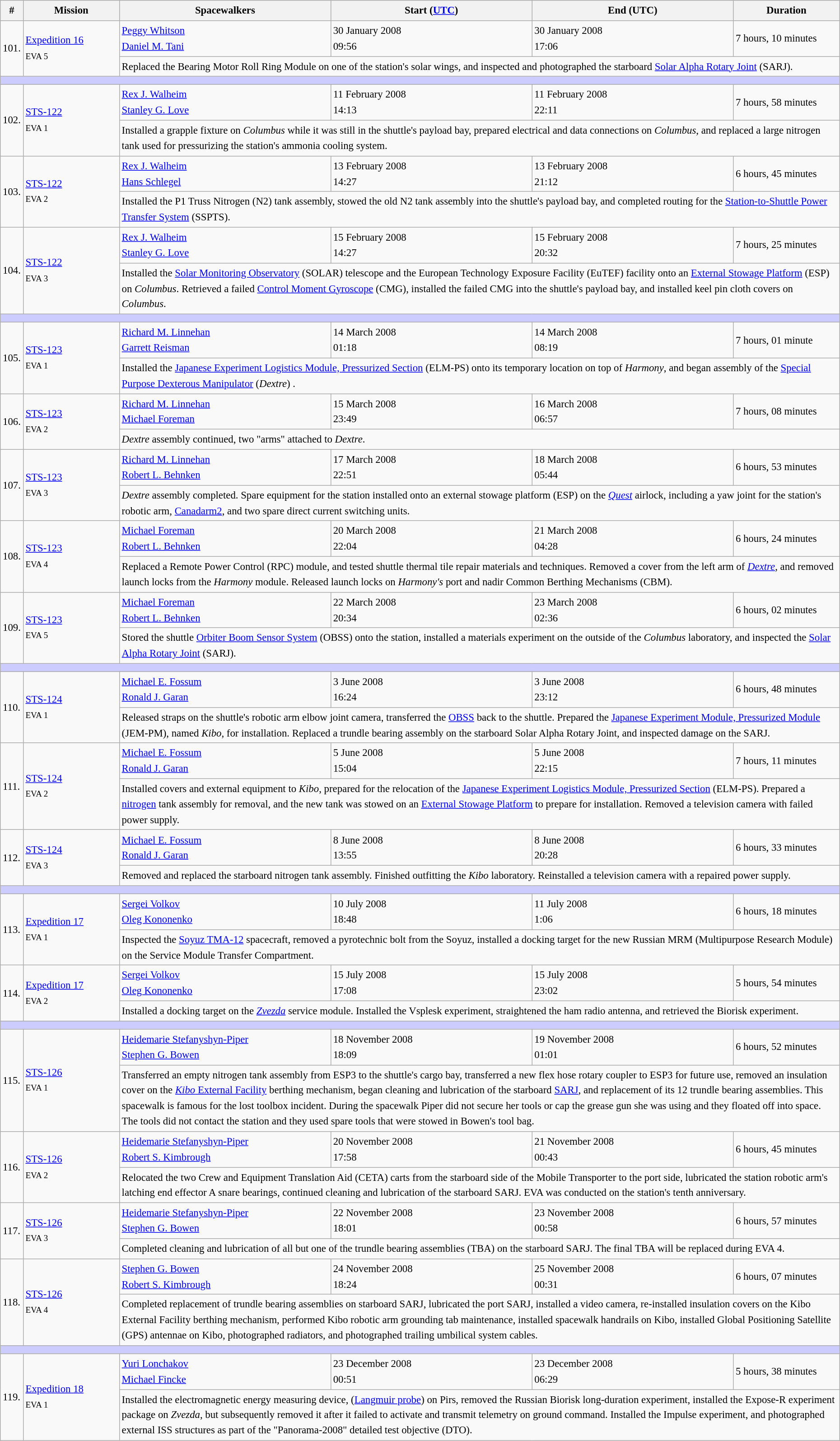<table class="wikitable sortable sticky-header" style="font-size:0.95em; line-height:1.5em;">
<tr>
<th scope="col" width="25">#</th>
<th scope="col" width="135">Mission</th>
<th scope="col" width="305">Spacewalkers</th>
<th scope="col" width="290">Start (<a href='#'>UTC</a>)</th>
<th scope="col" width="290">End (UTC)</th>
<th scope="col" width="150">Duration</th>
</tr>
<tr>
<td rowspan=2>101.</td>
<td rowspan=2><a href='#'>Expedition 16</a><br><small>EVA 5</small></td>
<td> <a href='#'>Peggy Whitson</a><br> <a href='#'>Daniel M. Tani</a></td>
<td>30 January 2008<br>09:56</td>
<td>30 January 2008<br>17:06</td>
<td>7 hours, 10 minutes</td>
</tr>
<tr>
<td colspan=4>Replaced the Bearing Motor Roll Ring Module on one of the station's solar wings, and inspected and photographed the starboard <a href='#'>Solar Alpha Rotary Joint</a> (SARJ).</td>
</tr>
<tr>
<td colspan=7 bgcolor=#ccccff height="5px"></td>
</tr>
<tr>
<td scope="row" rowspan=2>102.</td>
<td rowspan=2><a href='#'>STS-122</a><br><small>EVA 1</small></td>
<td> <a href='#'>Rex J. Walheim</a><br> <a href='#'>Stanley G. Love</a></td>
<td>11 February 2008<br>14:13</td>
<td>11 February 2008<br>22:11</td>
<td>7 hours, 58 minutes</td>
</tr>
<tr>
<td colspan=4>Installed a grapple fixture on <em>Columbus</em> while it was still in the shuttle's payload bay, prepared electrical and data connections on <em>Columbus</em>, and replaced a large nitrogen tank used for pressurizing the station's ammonia cooling system.</td>
</tr>
<tr>
<td scope="row" rowspan=2>103.</td>
<td rowspan=2><a href='#'>STS-122</a><br><small>EVA 2</small></td>
<td> <a href='#'>Rex J. Walheim</a><br> <a href='#'>Hans Schlegel</a></td>
<td>13 February 2008<br>14:27</td>
<td>13 February 2008<br>21:12</td>
<td>6 hours, 45 minutes</td>
</tr>
<tr>
<td colspan=4>Installed the P1 Truss Nitrogen (N2) tank assembly, stowed the old N2 tank assembly into the shuttle's payload bay, and completed routing for the <a href='#'>Station-to-Shuttle Power Transfer System</a> (SSPTS).</td>
</tr>
<tr>
<td scope="row" rowspan=2>104.</td>
<td rowspan=2><a href='#'>STS-122</a><br><small>EVA 3</small></td>
<td> <a href='#'>Rex J. Walheim</a><br> <a href='#'>Stanley G. Love</a></td>
<td>15 February 2008<br>14:27</td>
<td>15 February 2008<br>20:32</td>
<td>7 hours, 25 minutes</td>
</tr>
<tr>
<td colspan=4>Installed the <a href='#'>Solar Monitoring Observatory</a> (SOLAR) telescope and the European Technology Exposure Facility (EuTEF) facility onto an <a href='#'>External Stowage Platform</a> (ESP) on <em>Columbus</em>. Retrieved a failed <a href='#'>Control Moment Gyroscope</a> (CMG), installed the failed CMG into the shuttle's payload bay, and installed keel pin cloth covers on <em>Columbus</em>.</td>
</tr>
<tr>
<td colspan=7 bgcolor=#ccccff height="5px"></td>
</tr>
<tr>
<td scope="row" rowspan=2>105.</td>
<td rowspan=2><a href='#'>STS-123</a><br><small>EVA 1</small></td>
<td> <a href='#'>Richard M. Linnehan</a><br> <a href='#'>Garrett Reisman</a></td>
<td>14 March 2008<br>01:18</td>
<td>14 March 2008<br>08:19</td>
<td>7 hours, 01 minute</td>
</tr>
<tr>
<td colspan=4>Installed the <a href='#'>Japanese Experiment Logistics Module, Pressurized Section</a> (ELM-PS) onto its temporary location on top of <em>Harmony</em>, and began assembly of the <a href='#'>Special Purpose Dexterous Manipulator</a> (<em>Dextre</em>) .</td>
</tr>
<tr>
<td scope="row" rowspan=2>106.</td>
<td rowspan=2><a href='#'>STS-123</a><br><small>EVA 2</small></td>
<td> <a href='#'>Richard M. Linnehan</a><br> <a href='#'>Michael Foreman</a></td>
<td>15 March 2008<br>23:49</td>
<td>16 March 2008<br>06:57</td>
<td>7 hours, 08 minutes</td>
</tr>
<tr>
<td colspan=4><em>Dextre</em> assembly continued, two "arms" attached to <em>Dextre</em>.</td>
</tr>
<tr>
<td scope="row" rowspan=2>107.</td>
<td rowspan=2><a href='#'>STS-123</a><br><small>EVA 3</small></td>
<td> <a href='#'>Richard M. Linnehan</a><br> <a href='#'>Robert L. Behnken</a></td>
<td>17 March 2008<br>22:51</td>
<td>18 March 2008<br>05:44</td>
<td>6 hours, 53 minutes</td>
</tr>
<tr>
<td colspan=4><em>Dextre</em> assembly completed. Spare equipment for the station installed onto an external stowage platform (ESP) on the <a href='#'><em>Quest</em></a> airlock, including a yaw joint for the station's robotic arm, <a href='#'>Canadarm2</a>, and two spare direct current switching units.</td>
</tr>
<tr>
<td scope="row" rowspan=2>108.</td>
<td rowspan=2><a href='#'>STS-123</a><br><small>EVA 4</small></td>
<td> <a href='#'>Michael Foreman</a><br> <a href='#'>Robert L. Behnken</a></td>
<td>20 March 2008<br>22:04</td>
<td>21 March 2008<br>04:28</td>
<td>6 hours, 24 minutes</td>
</tr>
<tr>
<td colspan=4>Replaced a Remote Power Control (RPC) module, and tested shuttle thermal tile repair materials and techniques. Removed a cover from the left arm of <a href='#'><em>Dextre</em></a>, and removed launch locks from the <em>Harmony</em> module. Released launch locks on <em>Harmony's</em> port and nadir Common Berthing Mechanisms (CBM).</td>
</tr>
<tr>
<td scope="row" rowspan=2>109.</td>
<td rowspan=2><a href='#'>STS-123</a><br><small>EVA 5</small></td>
<td> <a href='#'>Michael Foreman</a><br> <a href='#'>Robert L. Behnken</a></td>
<td>22 March 2008<br>20:34</td>
<td>23 March 2008<br>02:36</td>
<td>6 hours, 02 minutes</td>
</tr>
<tr>
<td colspan=4>Stored the shuttle <a href='#'>Orbiter Boom Sensor System</a> (OBSS) onto the station, installed a materials experiment on the outside of the <em>Columbus</em> laboratory, and inspected the <a href='#'>Solar Alpha Rotary Joint</a> (SARJ).</td>
</tr>
<tr>
<td colspan=7 bgcolor=#ccccff height="5px"></td>
</tr>
<tr>
<td scope="row" rowspan=2>110.</td>
<td rowspan=2><a href='#'>STS-124</a><br><small>EVA 1</small></td>
<td> <a href='#'>Michael E. Fossum</a><br> <a href='#'>Ronald J. Garan</a></td>
<td>3 June 2008<br>16:24</td>
<td>3 June 2008<br>23:12</td>
<td>6 hours, 48 minutes</td>
</tr>
<tr>
<td colspan=4>Released straps on the shuttle's robotic arm elbow joint camera, transferred the <a href='#'>OBSS</a> back to the shuttle. Prepared the <a href='#'>Japanese Experiment Module, Pressurized Module</a> (JEM-PM), named <em>Kibo</em>, for installation. Replaced a trundle bearing assembly on the starboard Solar Alpha Rotary Joint, and inspected damage on the SARJ.</td>
</tr>
<tr>
<td scope="row" rowspan=2>111.</td>
<td rowspan=2><a href='#'>STS-124</a><br><small>EVA 2</small></td>
<td> <a href='#'>Michael E. Fossum</a><br> <a href='#'>Ronald J. Garan</a></td>
<td>5 June 2008<br>15:04</td>
<td>5 June 2008<br>22:15</td>
<td>7 hours, 11 minutes</td>
</tr>
<tr>
<td colspan=4>Installed covers and external equipment to <em>Kibo</em>, prepared for the relocation of the <a href='#'>Japanese Experiment Logistics Module, Pressurized Section</a> (ELM-PS). Prepared a <a href='#'>nitrogen</a> tank assembly for removal, and the new tank was stowed on an <a href='#'>External Stowage Platform</a> to prepare for installation. Removed a television camera with failed power supply.</td>
</tr>
<tr>
<td rowspan=2>112.</td>
<td rowspan=2><a href='#'>STS-124</a><br><small>EVA 3</small></td>
<td> <a href='#'>Michael E. Fossum</a><br> <a href='#'>Ronald J. Garan</a></td>
<td>8 June 2008<br>13:55</td>
<td>8 June 2008<br>20:28</td>
<td>6 hours, 33 minutes</td>
</tr>
<tr>
<td colspan=4>Removed and replaced the starboard nitrogen tank assembly. Finished outfitting the <em>Kibo</em> laboratory. Reinstalled a television camera with a repaired power supply.</td>
</tr>
<tr>
<td colspan=7 bgcolor=#ccccff height="5px"></td>
</tr>
<tr>
<td scope="row" rowspan=2>113.</td>
<td rowspan=2><a href='#'>Expedition 17</a><br><small>EVA 1</small><br></td>
<td> <a href='#'>Sergei Volkov</a><br> <a href='#'>Oleg Kononenko</a></td>
<td>10 July 2008<br>18:48</td>
<td>11 July 2008<br>1:06</td>
<td>6 hours, 18 minutes</td>
</tr>
<tr>
<td colspan=4>Inspected the <a href='#'>Soyuz TMA-12</a> spacecraft, removed a pyrotechnic bolt from the Soyuz, installed a docking target for the new Russian MRM (Multipurpose Research Module) on the Service Module Transfer Compartment.</td>
</tr>
<tr>
<td scope="row" rowspan=2>114.</td>
<td rowspan=2><a href='#'>Expedition 17</a><br><small>EVA 2</small><br></td>
<td> <a href='#'>Sergei Volkov</a><br> <a href='#'>Oleg Kononenko</a></td>
<td>15 July 2008<br>17:08</td>
<td>15 July 2008<br>23:02</td>
<td>5 hours, 54 minutes</td>
</tr>
<tr>
<td colspan=4>Installed a docking target on the <a href='#'><em>Zvezda</em></a> service module. Installed the Vsplesk experiment, straightened the ham radio antenna, and retrieved the Biorisk experiment.</td>
</tr>
<tr>
<td colspan=7 bgcolor=#ccccff height="5px"></td>
</tr>
<tr>
<td scope="row" rowspan=2>115.</td>
<td rowspan=2><a href='#'>STS-126</a><br><small>EVA 1</small><br></td>
<td> <a href='#'>Heidemarie Stefanyshyn-Piper</a><br> <a href='#'>Stephen G. Bowen</a></td>
<td>18 November 2008<br>18:09</td>
<td>19 November 2008<br>01:01</td>
<td>6 hours, 52 minutes</td>
</tr>
<tr>
<td colspan=4>Transferred an empty nitrogen tank assembly from ESP3 to the shuttle's cargo bay, transferred a new flex hose rotary coupler to ESP3 for future use, removed an insulation cover on the <a href='#'><em>Kibo</em> External Facility</a> berthing mechanism, began cleaning and lubrication of the starboard <a href='#'>SARJ</a>, and replacement of its 12 trundle bearing assemblies. This spacewalk is famous for the lost toolbox incident. During the spacewalk Piper did not secure her tools or cap the grease gun she was using and they floated off into space. The tools did not contact the station and they used spare tools that were stowed in Bowen's tool bag.</td>
</tr>
<tr>
<td scope="row" rowspan=2>116.</td>
<td rowspan=2><a href='#'>STS-126</a><br><small>EVA 2</small><br></td>
<td> <a href='#'>Heidemarie Stefanyshyn-Piper</a><br> <a href='#'>Robert S. Kimbrough</a></td>
<td>20 November 2008<br>17:58</td>
<td>21 November 2008<br>00:43</td>
<td>6 hours, 45 minutes</td>
</tr>
<tr>
<td colspan=4>Relocated the two Crew and Equipment Translation Aid (CETA) carts from the starboard side of the Mobile Transporter to the port side, lubricated the station robotic arm's latching end effector A snare bearings, continued cleaning and lubrication of the starboard SARJ. EVA was conducted on the station's tenth anniversary.</td>
</tr>
<tr>
<td scope="row" rowspan=2>117.</td>
<td rowspan=2><a href='#'>STS-126</a><br><small>EVA 3</small><br></td>
<td> <a href='#'>Heidemarie Stefanyshyn-Piper</a><br> <a href='#'>Stephen G. Bowen</a></td>
<td>22 November 2008<br>18:01</td>
<td>23 November 2008<br>00:58</td>
<td>6 hours, 57 minutes</td>
</tr>
<tr>
<td colspan=4>Completed cleaning and lubrication of all but one of the trundle bearing assemblies (TBA) on the starboard SARJ. The final TBA will be replaced during EVA 4.</td>
</tr>
<tr>
<td scope="row" rowspan=2>118.</td>
<td rowspan=2><a href='#'>STS-126</a><br><small>EVA 4</small><br></td>
<td> <a href='#'>Stephen G. Bowen</a><br> <a href='#'>Robert S. Kimbrough</a></td>
<td>24 November 2008<br>18:24</td>
<td>25 November 2008<br>00:31</td>
<td>6 hours, 07 minutes</td>
</tr>
<tr>
<td colspan=4>Completed replacement of trundle bearing assemblies on starboard SARJ, lubricated the port SARJ, installed a video camera, re‐installed insulation covers on the Kibo External Facility berthing mechanism, performed Kibo robotic arm grounding tab maintenance, installed spacewalk handrails on Kibo, installed Global Positioning Satellite (GPS) antennae on Kibo, photographed radiators, and photographed trailing umbilical system cables.</td>
</tr>
<tr>
<td colspan=7 bgcolor=#ccccff height="5px"></td>
</tr>
<tr>
<td scope="row" rowspan=2>119.</td>
<td rowspan=2><a href='#'>Expedition 18</a><br><small>EVA 1</small><br></td>
<td> <a href='#'>Yuri Lonchakov</a><br> <a href='#'>Michael Fincke</a></td>
<td>23 December 2008<br>00:51</td>
<td>23 December 2008<br>06:29</td>
<td>5 hours, 38 minutes</td>
</tr>
<tr>
<td colspan=4>Installed the electromagnetic energy measuring device, (<a href='#'>Langmuir probe</a>) on Pirs, removed the Russian Biorisk long-duration experiment, installed the Expose-R experiment package on <em>Zvezda</em>, but subsequently removed it after it failed to activate and transmit telemetry on ground command. Installed the Impulse experiment, and photographed external ISS structures as part of the "Panorama-2008" detailed test objective (DTO).</td>
</tr>
</table>
